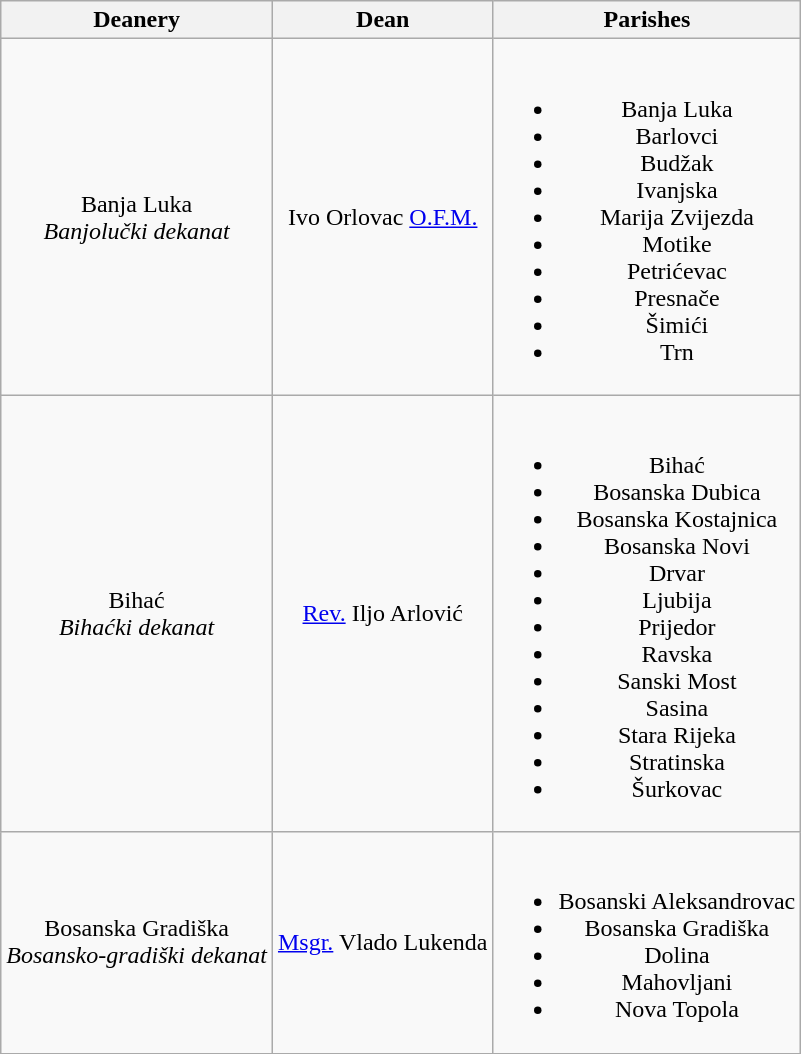<table class="wikitable sortable">
<tr>
<th>Deanery</th>
<th>Dean</th>
<th>Parishes</th>
</tr>
<tr align=center>
<td>Banja Luka<br><em>Banjolučki dekanat</em><br></td>
<td>Ivo Orlovac <a href='#'>O.F.M.</a></td>
<td><br><ul><li>Banja Luka</li><li>Barlovci</li><li>Budžak</li><li>Ivanjska</li><li>Marija Zvijezda</li><li>Motike</li><li>Petrićevac</li><li>Presnače</li><li>Šimići</li><li>Trn</li></ul></td>
</tr>
<tr align=center>
<td>Bihać<br><em>Bihaćki dekanat</em><br></td>
<td><a href='#'>Rev.</a> Iljo Arlović</td>
<td><br><ul><li>Bihać</li><li>Bosanska Dubica</li><li>Bosanska Kostajnica</li><li>Bosanska Novi</li><li>Drvar</li><li>Ljubija</li><li>Prijedor</li><li>Ravska</li><li>Sanski Most</li><li>Sasina</li><li>Stara Rijeka</li><li>Stratinska</li><li>Šurkovac</li></ul></td>
</tr>
<tr align=center>
<td>Bosanska Gradiška<br><em>Bosansko-gradiški dekanat</em><br></td>
<td><a href='#'>Msgr.</a> Vlado Lukenda</td>
<td><br><ul><li>Bosanski Aleksandrovac</li><li>Bosanska Gradiška</li><li>Dolina</li><li>Mahovljani</li><li>Nova Topola</li></ul></td>
</tr>
<tr>
</tr>
</table>
